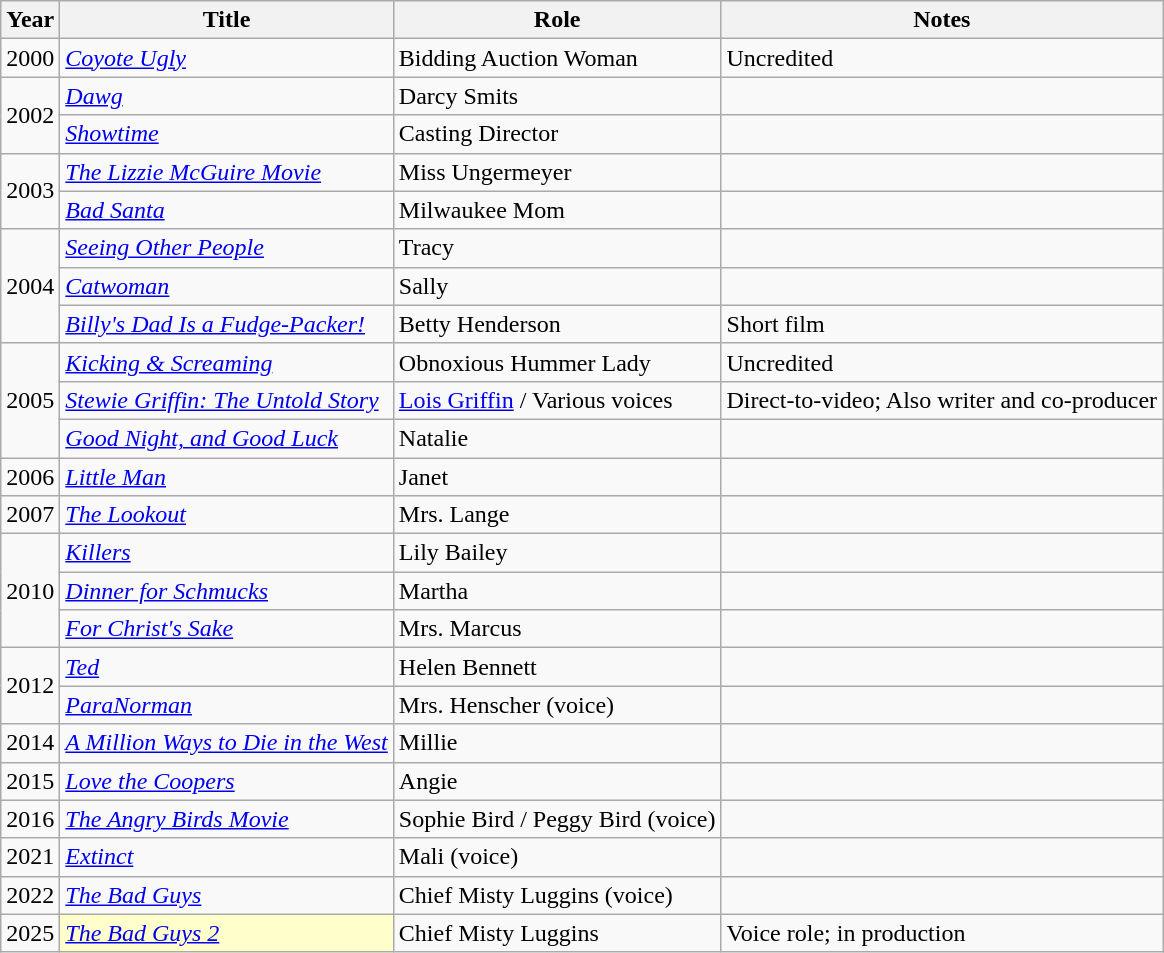<table class="wikitable sortable">
<tr>
<th>Year</th>
<th>Title</th>
<th>Role</th>
<th class="unsortable">Notes</th>
</tr>
<tr>
<td>2000</td>
<td><em><a href='#'>Coyote Ugly</a></em></td>
<td>Bidding Auction Woman</td>
<td>Uncredited</td>
</tr>
<tr>
<td rowspan=2>2002</td>
<td><em><a href='#'>Dawg</a></em></td>
<td>Darcy Smits</td>
<td></td>
</tr>
<tr>
<td><em><a href='#'>Showtime</a></em></td>
<td>Casting Director</td>
<td></td>
</tr>
<tr>
<td rowspan=2>2003</td>
<td data-sort-value="Lizzie McGuire Movie, The"><em><a href='#'>The Lizzie McGuire Movie</a></em></td>
<td>Miss Ungermeyer</td>
<td></td>
</tr>
<tr>
<td><em><a href='#'>Bad Santa</a></em></td>
<td>Milwaukee Mom</td>
<td></td>
</tr>
<tr>
<td rowspan=3>2004</td>
<td><em><a href='#'>Seeing Other People</a></em></td>
<td>Tracy</td>
<td></td>
</tr>
<tr>
<td><em><a href='#'>Catwoman</a></em></td>
<td>Sally</td>
<td></td>
</tr>
<tr>
<td><em><a href='#'>Billy's Dad Is a Fudge-Packer!</a></em></td>
<td>Betty Henderson</td>
<td>Short film</td>
</tr>
<tr>
<td rowspan=3>2005</td>
<td><em><a href='#'>Kicking & Screaming</a></em></td>
<td>Obnoxious Hummer Lady</td>
<td>Uncredited</td>
</tr>
<tr>
<td><em><a href='#'>Stewie Griffin: The Untold Story</a></em></td>
<td><a href='#'>Lois Griffin</a> / Various voices</td>
<td>Direct-to-video; Also writer and co-producer</td>
</tr>
<tr>
<td><em><a href='#'>Good Night, and Good Luck</a></em></td>
<td>Natalie</td>
<td></td>
</tr>
<tr>
<td>2006</td>
<td><em><a href='#'>Little Man</a></em></td>
<td>Janet</td>
<td></td>
</tr>
<tr>
<td>2007</td>
<td data-sort-value="Lookout, The"><em><a href='#'>The Lookout</a></em></td>
<td>Mrs. Lange</td>
<td></td>
</tr>
<tr>
<td rowspan=3>2010</td>
<td><em><a href='#'>Killers</a></em></td>
<td>Lily Bailey</td>
<td></td>
</tr>
<tr>
<td><em><a href='#'>Dinner for Schmucks</a></em></td>
<td>Martha</td>
<td></td>
</tr>
<tr>
<td><em><a href='#'>For Christ's Sake</a></em></td>
<td>Mrs. Marcus</td>
<td></td>
</tr>
<tr>
<td rowspan=2>2012</td>
<td><em><a href='#'>Ted</a></em></td>
<td>Helen Bennett</td>
<td></td>
</tr>
<tr>
<td><em><a href='#'>ParaNorman</a></em></td>
<td>Mrs. Henscher (voice)</td>
<td></td>
</tr>
<tr>
<td>2014</td>
<td><em><a href='#'>A Million Ways to Die in the West</a></em></td>
<td>Millie</td>
<td></td>
</tr>
<tr>
<td>2015</td>
<td><em><a href='#'>Love the Coopers</a></em></td>
<td>Angie</td>
<td></td>
</tr>
<tr>
<td>2016</td>
<td data-sort-value="Angry Birds Movie, The"><em><a href='#'>The Angry Birds Movie</a></em></td>
<td>Sophie Bird / Peggy Bird (voice)</td>
<td></td>
</tr>
<tr>
<td>2021</td>
<td><em><a href='#'>Extinct</a></em></td>
<td>Mali (voice)</td>
<td></td>
</tr>
<tr>
<td>2022</td>
<td><em><a href='#'>The Bad Guys</a></em></td>
<td>Chief Misty Luggins (voice)</td>
<td></td>
</tr>
<tr>
<td>2025</td>
<td style="background:#ffc;"><em><a href='#'>The Bad Guys 2</a></em> </td>
<td>Chief Misty Luggins</td>
<td>Voice role; in production</td>
</tr>
</table>
